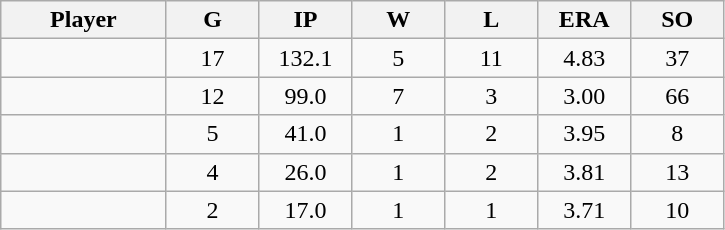<table class="wikitable sortable">
<tr>
<th bgcolor="#DDDDFF" width="16%">Player</th>
<th bgcolor="#DDDDFF" width="9%">G</th>
<th bgcolor="#DDDDFF" width="9%">IP</th>
<th bgcolor="#DDDDFF" width="9%">W</th>
<th bgcolor="#DDDDFF" width="9%">L</th>
<th bgcolor="#DDDDFF" width="9%">ERA</th>
<th bgcolor="#DDDDFF" width="9%">SO</th>
</tr>
<tr align="center">
<td></td>
<td>17</td>
<td>132.1</td>
<td>5</td>
<td>11</td>
<td>4.83</td>
<td>37</td>
</tr>
<tr align="center">
<td></td>
<td>12</td>
<td>99.0</td>
<td>7</td>
<td>3</td>
<td>3.00</td>
<td>66</td>
</tr>
<tr align="center">
<td></td>
<td>5</td>
<td>41.0</td>
<td>1</td>
<td>2</td>
<td>3.95</td>
<td>8</td>
</tr>
<tr align="center">
<td></td>
<td>4</td>
<td>26.0</td>
<td>1</td>
<td>2</td>
<td>3.81</td>
<td>13</td>
</tr>
<tr align="center">
<td></td>
<td>2</td>
<td>17.0</td>
<td>1</td>
<td>1</td>
<td>3.71</td>
<td>10</td>
</tr>
</table>
